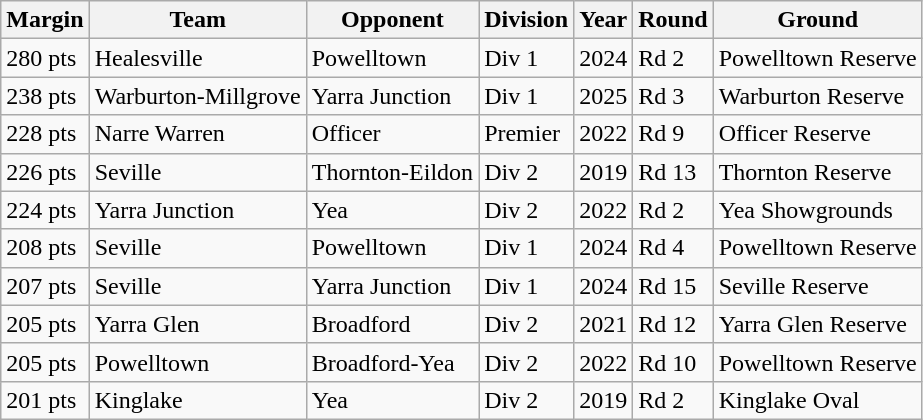<table class="wikitable">
<tr>
<th>Margin</th>
<th>Team</th>
<th>Opponent</th>
<th>Division</th>
<th>Year</th>
<th>Round</th>
<th>Ground</th>
</tr>
<tr>
<td>280 pts</td>
<td>Healesville</td>
<td>Powelltown</td>
<td>Div 1</td>
<td>2024</td>
<td>Rd 2</td>
<td>Powelltown Reserve</td>
</tr>
<tr>
<td>238 pts</td>
<td>Warburton-Millgrove</td>
<td>Yarra Junction</td>
<td>Div 1</td>
<td>2025</td>
<td>Rd 3</td>
<td>Warburton Reserve</td>
</tr>
<tr>
<td>228 pts</td>
<td>Narre Warren</td>
<td>Officer</td>
<td>Premier</td>
<td>2022</td>
<td>Rd 9</td>
<td>Officer Reserve</td>
</tr>
<tr>
<td>226 pts</td>
<td>Seville</td>
<td>Thornton-Eildon</td>
<td>Div 2</td>
<td>2019</td>
<td>Rd 13</td>
<td>Thornton Reserve</td>
</tr>
<tr>
<td>224 pts</td>
<td>Yarra Junction</td>
<td>Yea</td>
<td>Div 2</td>
<td>2022</td>
<td>Rd 2</td>
<td>Yea Showgrounds</td>
</tr>
<tr>
<td>208 pts</td>
<td>Seville</td>
<td>Powelltown</td>
<td>Div 1</td>
<td>2024</td>
<td>Rd 4</td>
<td>Powelltown Reserve</td>
</tr>
<tr>
<td>207 pts</td>
<td>Seville</td>
<td>Yarra Junction</td>
<td>Div 1</td>
<td>2024</td>
<td>Rd 15</td>
<td>Seville Reserve</td>
</tr>
<tr>
<td>205 pts</td>
<td>Yarra Glen</td>
<td>Broadford</td>
<td>Div 2</td>
<td>2021</td>
<td>Rd 12</td>
<td>Yarra Glen Reserve</td>
</tr>
<tr>
<td>205 pts</td>
<td>Powelltown</td>
<td>Broadford-Yea</td>
<td>Div 2</td>
<td>2022</td>
<td>Rd 10</td>
<td>Powelltown Reserve</td>
</tr>
<tr>
<td>201 pts</td>
<td>Kinglake</td>
<td>Yea</td>
<td>Div 2</td>
<td>2019</td>
<td>Rd 2</td>
<td>Kinglake Oval</td>
</tr>
</table>
